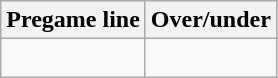<table class="wikitable">
<tr align="center">
<th style=>Pregame line</th>
<th style=>Over/under</th>
</tr>
<tr align="center">
<td> </td>
<td> </td>
</tr>
</table>
